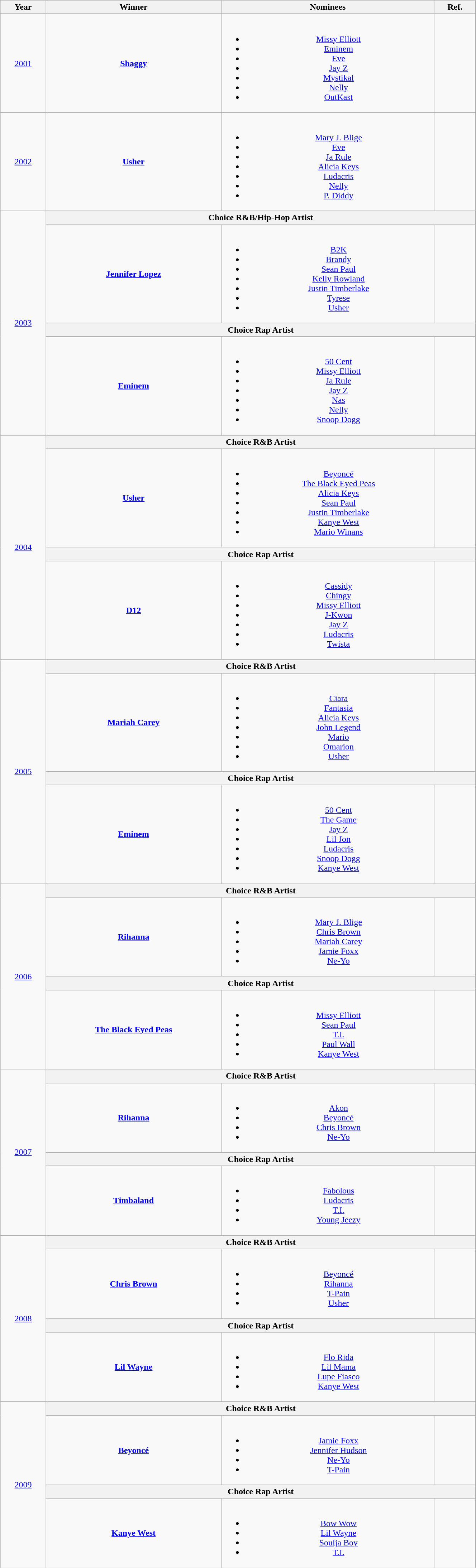<table class="wikitable" width=70% style=text-align:center;">
<tr>
<th>Year</th>
<th>Winner</th>
<th>Nominees</th>
<th>Ref.</th>
</tr>
<tr>
<td><a href='#'>2001</a></td>
<td><strong><a href='#'>Shaggy</a></strong></td>
<td><br><ul><li><a href='#'>Missy Elliott</a></li><li><a href='#'>Eminem</a></li><li><a href='#'>Eve</a></li><li><a href='#'>Jay Z</a></li><li><a href='#'>Mystikal</a></li><li><a href='#'>Nelly</a></li><li><a href='#'>OutKast</a></li></ul></td>
<td></td>
</tr>
<tr>
<td><a href='#'>2002</a></td>
<td><strong><a href='#'>Usher</a></strong></td>
<td><br><ul><li><a href='#'>Mary J. Blige</a></li><li><a href='#'>Eve</a></li><li><a href='#'>Ja Rule</a></li><li><a href='#'>Alicia Keys</a></li><li><a href='#'>Ludacris</a></li><li><a href='#'>Nelly</a></li><li><a href='#'>P. Diddy</a></li></ul></td>
<td></td>
</tr>
<tr>
<td rowspan="4"><a href='#'>2003</a></td>
<th colspan="3">Choice R&B/Hip-Hop Artist</th>
</tr>
<tr>
<td><strong><a href='#'>Jennifer Lopez</a></strong></td>
<td><br><ul><li><a href='#'>B2K</a></li><li><a href='#'>Brandy</a></li><li><a href='#'>Sean Paul</a></li><li><a href='#'>Kelly Rowland</a></li><li><a href='#'>Justin Timberlake</a></li><li><a href='#'>Tyrese</a></li><li><a href='#'>Usher</a></li></ul></td>
<td></td>
</tr>
<tr>
<th colspan="3">Choice Rap Artist</th>
</tr>
<tr>
<td><strong><a href='#'>Eminem</a></strong></td>
<td><br><ul><li><a href='#'>50 Cent</a></li><li><a href='#'>Missy Elliott</a></li><li><a href='#'>Ja Rule</a></li><li><a href='#'>Jay Z</a></li><li><a href='#'>Nas</a></li><li><a href='#'>Nelly</a></li><li><a href='#'>Snoop Dogg</a></li></ul></td>
<td></td>
</tr>
<tr>
<td rowspan="4"><a href='#'>2004</a></td>
<th colspan="3">Choice R&B Artist</th>
</tr>
<tr>
<td><strong><a href='#'>Usher</a></strong></td>
<td><br><ul><li><a href='#'>Beyoncé</a></li><li><a href='#'>The Black Eyed Peas</a></li><li><a href='#'>Alicia Keys</a></li><li><a href='#'>Sean Paul</a></li><li><a href='#'>Justin Timberlake</a></li><li><a href='#'>Kanye West</a></li><li><a href='#'>Mario Winans</a></li></ul></td>
<td></td>
</tr>
<tr>
<th colspan="3">Choice Rap Artist</th>
</tr>
<tr>
<td><strong><a href='#'>D12</a></strong></td>
<td><br><ul><li><a href='#'>Cassidy</a></li><li><a href='#'>Chingy</a></li><li><a href='#'>Missy Elliott</a></li><li><a href='#'>J-Kwon</a></li><li><a href='#'>Jay Z</a></li><li><a href='#'>Ludacris</a></li><li><a href='#'>Twista</a></li></ul></td>
<td></td>
</tr>
<tr>
<td rowspan="4"><a href='#'>2005</a></td>
<th colspan="3">Choice R&B Artist</th>
</tr>
<tr>
<td><strong><a href='#'>Mariah Carey</a></strong></td>
<td><br><ul><li><a href='#'>Ciara</a></li><li><a href='#'>Fantasia</a></li><li><a href='#'>Alicia Keys</a></li><li><a href='#'>John Legend</a></li><li><a href='#'>Mario</a></li><li><a href='#'>Omarion</a></li><li><a href='#'>Usher</a></li></ul></td>
<td></td>
</tr>
<tr>
<th colspan="3">Choice Rap Artist</th>
</tr>
<tr>
<td><strong><a href='#'>Eminem</a></strong></td>
<td><br><ul><li><a href='#'>50 Cent</a></li><li><a href='#'>The Game</a></li><li><a href='#'>Jay Z</a></li><li><a href='#'>Lil Jon</a></li><li><a href='#'>Ludacris</a></li><li><a href='#'>Snoop Dogg</a></li><li><a href='#'>Kanye West</a></li></ul></td>
<td></td>
</tr>
<tr>
<td rowspan="4"><a href='#'>2006</a></td>
<th colspan="3">Choice R&B Artist</th>
</tr>
<tr>
<td><strong><a href='#'>Rihanna</a></strong></td>
<td><br><ul><li><a href='#'>Mary J. Blige</a></li><li><a href='#'>Chris Brown</a></li><li><a href='#'>Mariah Carey</a></li><li><a href='#'>Jamie Foxx</a></li><li><a href='#'>Ne-Yo</a></li></ul></td>
<td></td>
</tr>
<tr>
<th colspan="3">Choice Rap Artist</th>
</tr>
<tr>
<td><strong><a href='#'>The Black Eyed Peas</a></strong></td>
<td><br><ul><li><a href='#'>Missy Elliott</a></li><li><a href='#'>Sean Paul</a></li><li><a href='#'>T.I.</a></li><li><a href='#'>Paul Wall</a></li><li><a href='#'>Kanye West</a></li></ul></td>
<td></td>
</tr>
<tr>
<td rowspan="4"><a href='#'>2007</a></td>
<th colspan="3">Choice R&B Artist</th>
</tr>
<tr>
<td><strong><a href='#'>Rihanna</a></strong></td>
<td><br><ul><li><a href='#'>Akon</a></li><li><a href='#'>Beyoncé</a></li><li><a href='#'>Chris Brown</a></li><li><a href='#'>Ne-Yo</a></li></ul></td>
<td></td>
</tr>
<tr>
<th colspan="3">Choice Rap Artist</th>
</tr>
<tr>
<td><strong><a href='#'>Timbaland</a></strong></td>
<td><br><ul><li><a href='#'>Fabolous</a></li><li><a href='#'>Ludacris</a></li><li><a href='#'>T.I.</a></li><li><a href='#'>Young Jeezy</a></li></ul></td>
<td></td>
</tr>
<tr>
<td rowspan="4"><a href='#'>2008</a></td>
<th colspan="3">Choice R&B Artist</th>
</tr>
<tr>
<td><strong><a href='#'>Chris Brown</a></strong></td>
<td><br><ul><li><a href='#'>Beyoncé</a></li><li><a href='#'>Rihanna</a></li><li><a href='#'>T-Pain</a></li><li><a href='#'>Usher</a></li></ul></td>
<td></td>
</tr>
<tr>
<th colspan="3">Choice Rap Artist</th>
</tr>
<tr>
<td><strong><a href='#'>Lil Wayne</a></strong></td>
<td><br><ul><li><a href='#'>Flo Rida</a></li><li><a href='#'>Lil Mama</a></li><li><a href='#'>Lupe Fiasco</a></li><li><a href='#'>Kanye West</a></li></ul></td>
<td></td>
</tr>
<tr>
<td rowspan="4"><a href='#'>2009</a></td>
<th colspan="3">Choice R&B Artist</th>
</tr>
<tr>
<td><strong><a href='#'>Beyoncé</a></strong></td>
<td><br><ul><li><a href='#'>Jamie Foxx</a></li><li><a href='#'>Jennifer Hudson</a></li><li><a href='#'>Ne-Yo</a></li><li><a href='#'>T-Pain</a></li></ul></td>
<td></td>
</tr>
<tr>
<th colspan="3">Choice Rap Artist</th>
</tr>
<tr>
<td><strong><a href='#'>Kanye West</a></strong></td>
<td><br><ul><li><a href='#'>Bow Wow</a></li><li><a href='#'>Lil Wayne</a></li><li><a href='#'>Soulja Boy</a></li><li><a href='#'>T.I.</a></li></ul></td>
<td></td>
</tr>
<tr>
</tr>
</table>
